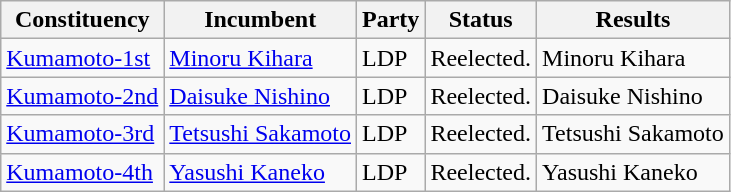<table class="wikitable">
<tr>
<th>Constituency</th>
<th>Incumbent</th>
<th>Party</th>
<th>Status</th>
<th>Results</th>
</tr>
<tr>
<td><a href='#'>Kumamoto-1st</a></td>
<td><a href='#'>Minoru Kihara</a></td>
<td>LDP</td>
<td>Reelected.</td>
<td>Minoru Kihara</td>
</tr>
<tr>
<td><a href='#'>Kumamoto-2nd</a></td>
<td><a href='#'>Daisuke Nishino</a></td>
<td>LDP</td>
<td>Reelected.</td>
<td>Daisuke Nishino</td>
</tr>
<tr>
<td><a href='#'>Kumamoto-3rd</a></td>
<td><a href='#'>Tetsushi Sakamoto</a></td>
<td>LDP</td>
<td>Reelected.</td>
<td>Tetsushi Sakamoto</td>
</tr>
<tr>
<td><a href='#'>Kumamoto-4th</a></td>
<td><a href='#'>Yasushi Kaneko</a></td>
<td>LDP</td>
<td>Reelected.</td>
<td>Yasushi Kaneko</td>
</tr>
</table>
